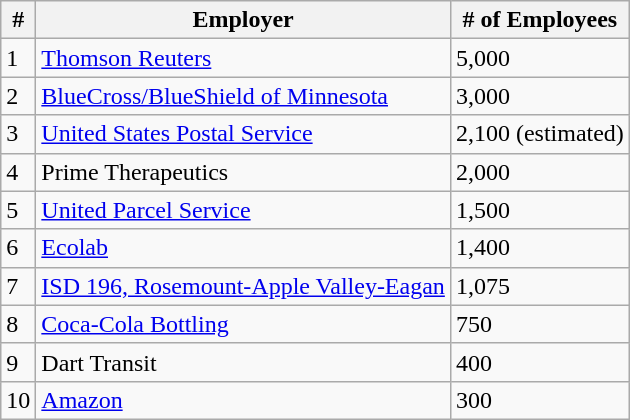<table class="wikitable">
<tr>
<th>#</th>
<th>Employer</th>
<th># of Employees</th>
</tr>
<tr>
<td>1</td>
<td><a href='#'>Thomson Reuters</a></td>
<td>5,000</td>
</tr>
<tr>
<td>2</td>
<td><a href='#'>BlueCross/BlueShield of Minnesota</a></td>
<td>3,000</td>
</tr>
<tr>
<td>3</td>
<td><a href='#'>United States Postal Service</a></td>
<td>2,100 (estimated)</td>
</tr>
<tr>
<td>4</td>
<td>Prime Therapeutics</td>
<td>2,000</td>
</tr>
<tr>
<td>5</td>
<td><a href='#'>United Parcel Service</a></td>
<td>1,500</td>
</tr>
<tr>
<td>6</td>
<td><a href='#'>Ecolab</a></td>
<td>1,400</td>
</tr>
<tr>
<td>7</td>
<td><a href='#'>ISD 196, Rosemount-Apple Valley-Eagan</a></td>
<td>1,075</td>
</tr>
<tr>
<td>8</td>
<td><a href='#'>Coca-Cola Bottling</a></td>
<td>750</td>
</tr>
<tr>
<td>9</td>
<td>Dart Transit</td>
<td>400</td>
</tr>
<tr>
<td>10</td>
<td><a href='#'>Amazon</a></td>
<td>300</td>
</tr>
</table>
